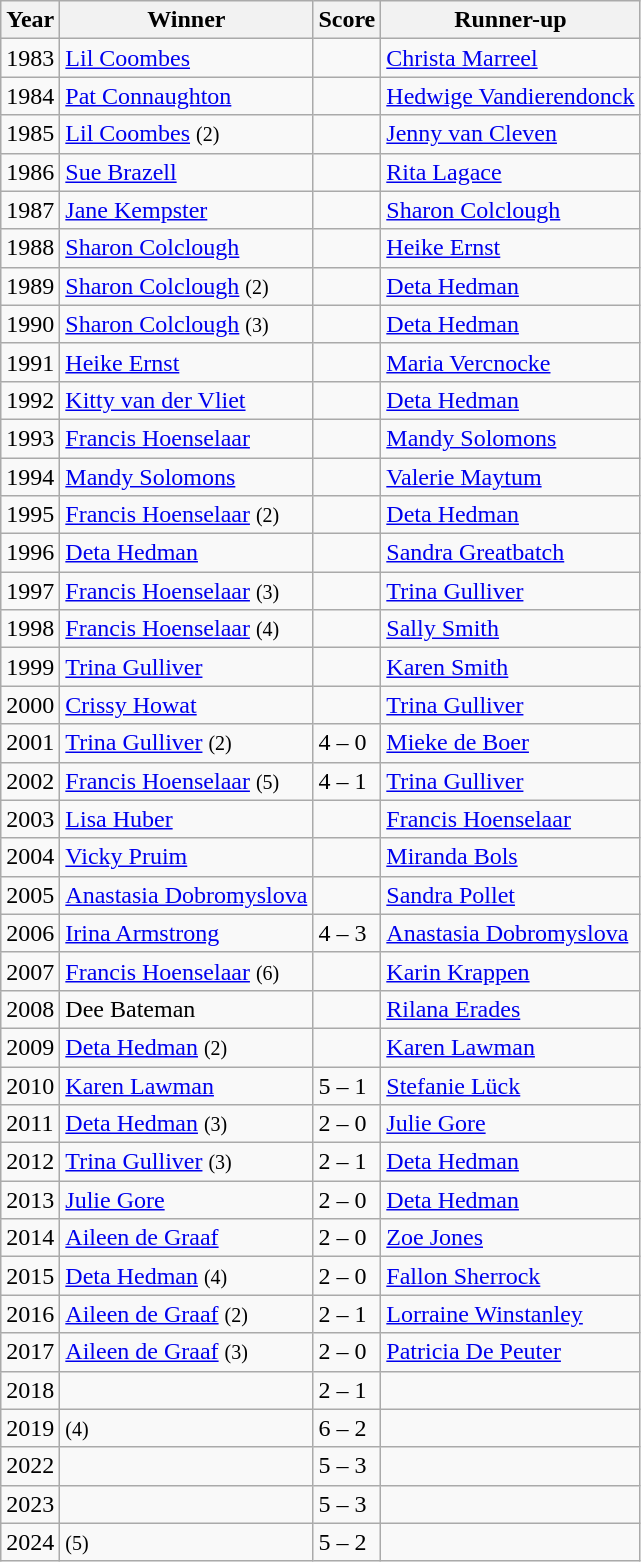<table class="wikitable vatop">
<tr>
<th>Year</th>
<th>Winner</th>
<th>Score</th>
<th>Runner-up</th>
</tr>
<tr>
<td>1983</td>
<td> <a href='#'>Lil Coombes</a></td>
<td></td>
<td> <a href='#'>Christa Marreel</a></td>
</tr>
<tr>
<td>1984</td>
<td> <a href='#'>Pat Connaughton</a></td>
<td></td>
<td> <a href='#'>Hedwige Vandierendonck</a></td>
</tr>
<tr>
<td>1985</td>
<td> <a href='#'>Lil Coombes</a> <small>(2)</small></td>
<td></td>
<td> <a href='#'>Jenny van Cleven</a></td>
</tr>
<tr>
<td>1986</td>
<td> <a href='#'>Sue Brazell</a></td>
<td></td>
<td> <a href='#'>Rita Lagace</a></td>
</tr>
<tr>
<td>1987</td>
<td> <a href='#'>Jane Kempster</a></td>
<td></td>
<td> <a href='#'>Sharon Colclough</a></td>
</tr>
<tr>
<td>1988</td>
<td> <a href='#'>Sharon Colclough</a></td>
<td></td>
<td> <a href='#'>Heike Ernst</a></td>
</tr>
<tr>
<td>1989</td>
<td> <a href='#'>Sharon Colclough</a> <small>(2)</small></td>
<td></td>
<td> <a href='#'>Deta Hedman</a></td>
</tr>
<tr>
<td>1990</td>
<td> <a href='#'>Sharon Colclough</a>  <small>(3)</small></td>
<td></td>
<td> <a href='#'>Deta Hedman</a></td>
</tr>
<tr>
<td>1991</td>
<td> <a href='#'>Heike Ernst</a></td>
<td></td>
<td> <a href='#'>Maria Vercnocke</a></td>
</tr>
<tr>
<td>1992</td>
<td> <a href='#'>Kitty van der Vliet</a></td>
<td></td>
<td> <a href='#'>Deta Hedman</a></td>
</tr>
<tr>
<td>1993</td>
<td> <a href='#'>Francis Hoenselaar</a></td>
<td></td>
<td> <a href='#'>Mandy Solomons</a></td>
</tr>
<tr>
<td>1994</td>
<td> <a href='#'>Mandy Solomons</a></td>
<td></td>
<td> <a href='#'>Valerie Maytum</a></td>
</tr>
<tr>
<td>1995</td>
<td> <a href='#'>Francis Hoenselaar</a> <small>(2)</small></td>
<td></td>
<td> <a href='#'>Deta Hedman</a></td>
</tr>
<tr>
<td>1996</td>
<td> <a href='#'>Deta Hedman</a></td>
<td></td>
<td> <a href='#'>Sandra Greatbatch</a></td>
</tr>
<tr>
<td>1997</td>
<td> <a href='#'>Francis Hoenselaar</a> <small>(3)</small></td>
<td></td>
<td> <a href='#'>Trina Gulliver</a></td>
</tr>
<tr>
<td>1998</td>
<td> <a href='#'>Francis Hoenselaar</a> <small>(4)</small></td>
<td></td>
<td> <a href='#'>Sally Smith</a></td>
</tr>
<tr>
<td>1999</td>
<td> <a href='#'>Trina Gulliver</a></td>
<td></td>
<td> <a href='#'>Karen Smith</a></td>
</tr>
<tr>
<td>2000</td>
<td> <a href='#'>Crissy Howat</a></td>
<td></td>
<td> <a href='#'>Trina Gulliver</a></td>
</tr>
<tr>
<td>2001</td>
<td> <a href='#'>Trina Gulliver</a> <small>(2)</small></td>
<td>4 – 0</td>
<td> <a href='#'>Mieke de Boer</a></td>
</tr>
<tr>
<td>2002</td>
<td> <a href='#'>Francis Hoenselaar</a> <small>(5)</small></td>
<td>4 – 1</td>
<td> <a href='#'>Trina Gulliver</a></td>
</tr>
<tr>
<td>2003</td>
<td> <a href='#'>Lisa Huber</a></td>
<td></td>
<td> <a href='#'>Francis Hoenselaar</a></td>
</tr>
<tr>
<td>2004</td>
<td> <a href='#'>Vicky Pruim</a></td>
<td></td>
<td> <a href='#'>Miranda Bols</a></td>
</tr>
<tr>
<td>2005</td>
<td> <a href='#'>Anastasia Dobromyslova</a></td>
<td></td>
<td> <a href='#'>Sandra Pollet</a></td>
</tr>
<tr>
<td>2006</td>
<td> <a href='#'>Irina Armstrong</a></td>
<td>4 – 3</td>
<td> <a href='#'>Anastasia Dobromyslova</a></td>
</tr>
<tr>
<td>2007</td>
<td> <a href='#'>Francis Hoenselaar</a> <small>(6)</small></td>
<td></td>
<td> <a href='#'>Karin Krappen</a></td>
</tr>
<tr>
<td>2008</td>
<td> Dee Bateman</td>
<td></td>
<td> <a href='#'>Rilana Erades</a></td>
</tr>
<tr>
<td>2009</td>
<td> <a href='#'>Deta Hedman</a> <small>(2)</small></td>
<td></td>
<td> <a href='#'>Karen Lawman</a></td>
</tr>
<tr>
<td>2010</td>
<td> <a href='#'>Karen Lawman</a></td>
<td>5 – 1</td>
<td> <a href='#'>Stefanie Lück</a></td>
</tr>
<tr>
<td>2011</td>
<td> <a href='#'>Deta Hedman</a> <small>(3)</small></td>
<td>2 – 0</td>
<td> <a href='#'>Julie Gore</a></td>
</tr>
<tr>
<td>2012</td>
<td> <a href='#'>Trina Gulliver</a> <small>(3)</small></td>
<td>2 – 1</td>
<td> <a href='#'>Deta Hedman</a></td>
</tr>
<tr>
<td>2013</td>
<td> <a href='#'>Julie Gore</a></td>
<td>2 – 0</td>
<td> <a href='#'>Deta Hedman</a></td>
</tr>
<tr>
<td>2014</td>
<td> <a href='#'>Aileen de Graaf</a></td>
<td>2 – 0</td>
<td> <a href='#'>Zoe Jones</a></td>
</tr>
<tr>
<td>2015</td>
<td> <a href='#'>Deta Hedman</a> <small>(4)</small></td>
<td>2 – 0</td>
<td> <a href='#'>Fallon Sherrock</a></td>
</tr>
<tr>
<td>2016</td>
<td> <a href='#'>Aileen de Graaf</a> <small>(2)</small></td>
<td>2 – 1</td>
<td> <a href='#'>Lorraine Winstanley</a></td>
</tr>
<tr>
<td>2017</td>
<td> <a href='#'>Aileen de Graaf</a> <small>(3)</small></td>
<td>2 – 0</td>
<td> <a href='#'>Patricia De Peuter</a></td>
</tr>
<tr>
<td>2018</td>
<td></td>
<td>2 – 1</td>
<td></td>
</tr>
<tr>
<td>2019</td>
<td> <small>(4)</small></td>
<td>6 – 2</td>
<td></td>
</tr>
<tr>
<td>2022</td>
<td></td>
<td>5 – 3</td>
<td></td>
</tr>
<tr>
<td>2023</td>
<td></td>
<td>5 – 3</td>
<td></td>
</tr>
<tr>
<td>2024</td>
<td> <small>(5)</small></td>
<td>5 – 2</td>
<td></td>
</tr>
</table>
